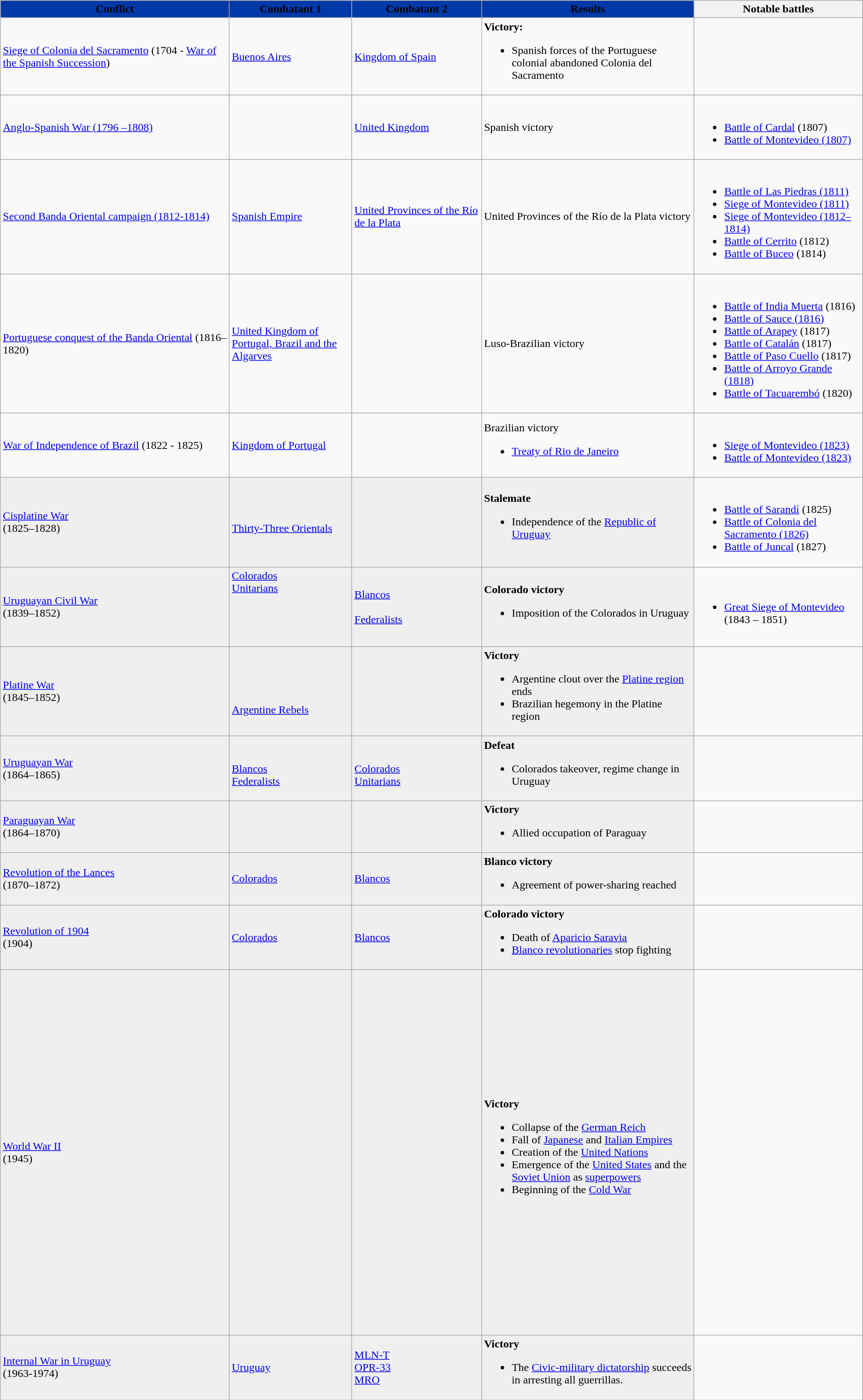<table class="wikitable">
<tr>
<th style="background:#0038A8" rowspan="1" width=><span>Conflict</span></th>
<th style="background:#0038A8" rowspan="1" width=170px><span>Combatant 1</span></th>
<th style="background:#0038A8" rowspan="1" width=180px><span>Combatant 2</span></th>
<th style="background:#0038A8" rowspan="1" width=300px><span>Results</span></th>
<th>Notable battles</th>
</tr>
<tr>
<td><a href='#'>Siege of Colonia del Sacramento</a> (1704 - <a href='#'>War of the Spanish Succession</a>)</td>
<td><a href='#'>Buenos Aires</a></td>
<td><a href='#'>Kingdom of Spain</a></td>
<td><strong>Victory:</strong><br><ul><li>Spanish forces of the Portuguese colonial abandoned Colonia del Sacramento</li></ul></td>
<td></td>
</tr>
<tr>
<td><a href='#'>Anglo-Spanish War (1796 –1808)</a></td>
<td></td>
<td> <a href='#'>United Kingdom</a></td>
<td>Spanish victory</td>
<td><br><ul><li><a href='#'>Battle of Cardal</a> (1807)</li><li><a href='#'>Battle of Montevideo (1807)</a></li></ul></td>
</tr>
<tr>
<td><a href='#'>Second Banda Oriental campaign (1812-1814)</a></td>
<td> <a href='#'>Spanish Empire</a></td>
<td> <a href='#'>United Provinces of the Río de la Plata</a></td>
<td>United Provinces of the Río de la Plata victory</td>
<td><br><ul><li><a href='#'>Battle of Las Piedras (1811)</a></li><li><a href='#'>Siege of Montevideo (1811)</a></li><li><a href='#'>Siege of Montevideo (1812–1814)</a></li><li><a href='#'>Battle of Cerrito</a> (1812)</li><li><a href='#'>Battle of Buceo</a> (1814)</li></ul></td>
</tr>
<tr>
<td><a href='#'>Portuguese conquest of the Banda Oriental</a> (1816–1820)</td>
<td> <a href='#'>United Kingdom of Portugal, Brazil and the Algarves</a></td>
<td></td>
<td>Luso-Brazilian victory</td>
<td><br><ul><li><a href='#'>Battle of India Muerta</a> (1816)</li><li><a href='#'>Battle of Sauce (1816)</a></li><li><a href='#'>Battle of Arapey</a> (1817)</li><li><a href='#'>Battle of Catalán</a> (1817)</li><li><a href='#'>Battle of Paso Cuello</a> (1817)</li><li><a href='#'>Battle of Arroyo Grande (1818)</a></li><li><a href='#'>Battle of Tacuarembó</a> (1820)</li></ul></td>
</tr>
<tr>
<td><a href='#'>War of Independence of Brazil</a> (1822 - 1825)</td>
<td> <a href='#'>Kingdom of Portugal</a></td>
<td></td>
<td>Brazilian victory<br><ul><li><a href='#'>Treaty of Rio de Janeiro</a></li></ul></td>
<td><br><ul><li><a href='#'>Siege of Montevideo (1823)</a></li><li><a href='#'>Battle of Montevideo (1823)</a></li></ul></td>
</tr>
<tr>
<td style="background:#efefef"><a href='#'>Cisplatine War</a><br>(1825–1828)</td>
<td style="background:#efefef"><br> <a href='#'>Thirty-Three Orientals</a></td>
<td style="background:#efefef"></td>
<td style="background:#efefef"><strong>Stalemate</strong><br><ul><li>Independence of the <a href='#'>Republic of Uruguay</a></li></ul></td>
<td><br><ul><li><a href='#'>Battle of Sarandí</a> (1825)</li><li><a href='#'>Battle of Colonia del Sacramento (1826)</a></li><li><a href='#'>Battle of Juncal</a> (1827)</li></ul></td>
</tr>
<tr>
<td style="background:#efefef"><a href='#'>Uruguayan Civil War</a><br>(1839–1852)</td>
<td style="background:#efefef"> <a href='#'>Colorados</a><br> <a href='#'>Unitarians</a><br><br><br><br><br></td>
<td style="background:#efefef"> <a href='#'>Blancos</a><br><br> <a href='#'>Federalists</a></td>
<td style="background:#efefef"><strong>Colorado victory</strong><br><ul><li>Imposition of the Colorados in Uruguay</li></ul></td>
<td><br><ul><li><a href='#'>Great Siege of Montevideo</a> (1843 – 1851)</li></ul></td>
</tr>
<tr>
<td style="background:#efefef"><a href='#'>Platine War</a><br>(1845–1852)</td>
<td style="background:#efefef"><br><br><br> <a href='#'>Argentine Rebels</a></td>
<td style="background:#efefef"></td>
<td style="background:#efefef"><strong>Victory</strong><br><ul><li>Argentine clout over the <a href='#'>Platine region</a> ends</li><li>Brazilian hegemony in the Platine region</li></ul></td>
<td></td>
</tr>
<tr>
<td style="background:#efefef"><a href='#'>Uruguayan War</a><br>(1864–1865)</td>
<td style="background:#efefef"><br> <a href='#'>Blancos</a><br> <a href='#'>Federalists</a></td>
<td style="background:#efefef"><br> <a href='#'>Colorados</a><br> <a href='#'>Unitarians</a><br></td>
<td style="background:#efefef"><strong>Defeat</strong><br><ul><li>Colorados takeover, regime change in Uruguay</li></ul></td>
<td></td>
</tr>
<tr>
<td style="background:#efefef"><a href='#'>Paraguayan War</a><br>(1864–1870)</td>
<td style="background:#efefef"><br><br></td>
<td style="background:#efefef"></td>
<td style="background:#efefef"><strong>Victory</strong><br><ul><li>Allied occupation of Paraguay</li></ul></td>
<td></td>
</tr>
<tr>
<td style="background:#efefef"><a href='#'>Revolution of the Lances</a><br>(1870–1872)</td>
<td style="background:#efefef"> <a href='#'>Colorados</a></td>
<td style="background:#efefef"> <a href='#'>Blancos</a></td>
<td style="background:#efefef"><strong>Blanco victory</strong><br><ul><li>Agreement of power-sharing reached</li></ul></td>
<td></td>
</tr>
<tr>
<td style="background:#efefef"><a href='#'>Revolution of 1904</a><br>(1904)</td>
<td style="background:#efefef"> <a href='#'>Colorados</a></td>
<td style="background:#efefef"> <a href='#'>Blancos</a></td>
<td style="background:#efefef"><strong>Colorado victory</strong><br><ul><li>Death of <a href='#'>Aparicio Saravia</a></li><li><a href='#'>Blanco revolutionaries</a> stop fighting</li></ul></td>
<td></td>
</tr>
<tr>
<td style="background:#efefef"><a href='#'>World War II</a><br>(1945)</td>
<td style="background:#efefef"><br><br><br><br><br><br><br><br><br><br><br><br><br><br><br><br><br><br><br><br><br><br><br><br><br><br><br><br><br></td>
<td style="background:#efefef"><br><br><br><br><br><br><br><br><br><br></td>
<td style="background:#efefef"><strong>Victory</strong><br><ul><li>Collapse of the <a href='#'>German Reich</a></li><li>Fall of <a href='#'>Japanese</a> and <a href='#'>Italian Empires</a></li><li>Creation of the <a href='#'>United Nations</a></li><li>Emergence of the <a href='#'>United States</a> and the <a href='#'>Soviet Union</a> as <a href='#'>superpowers</a></li><li>Beginning of the <a href='#'>Cold War</a></li></ul></td>
<td></td>
</tr>
<tr>
<td style="background:#efefef"><a href='#'>Internal War in Uruguay</a><br>(1963-1974)</td>
<td style="background:#efefef"> <a href='#'>Uruguay</a></td>
<td style="background:#efefef"> <a href='#'>MLN-T</a><br> <a href='#'>OPR-33</a><br> <a href='#'>MRO</a></td>
<td style="background:#efefef"><strong>Victory</strong><br><ul><li>The <a href='#'>Civic-military dictatorship</a> succeeds in  arresting all guerrillas.</li></ul></td>
<td></td>
</tr>
</table>
